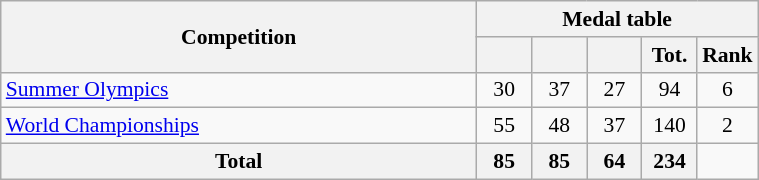<table class="wikitable" width=40% style="font-size:90%; text-align:center;">
<tr>
<th rowspan=2>Competition</th>
<th colspan=5>Medal table</th>
</tr>
<tr>
<th width=30></th>
<th width=30></th>
<th width=30></th>
<th width=30>Tot.</th>
<th width=30>Rank</th>
</tr>
<tr>
<td align=left><a href='#'>Summer Olympics</a></td>
<td>30</td>
<td>37</td>
<td>27</td>
<td>94</td>
<td>6</td>
</tr>
<tr>
<td align=left><a href='#'>World Championships</a></td>
<td>55</td>
<td>48</td>
<td>37</td>
<td>140</td>
<td>2</td>
</tr>
<tr>
<th align=center>Total</th>
<th>85</th>
<th>85</th>
<th>64</th>
<th>234</th>
</tr>
</table>
